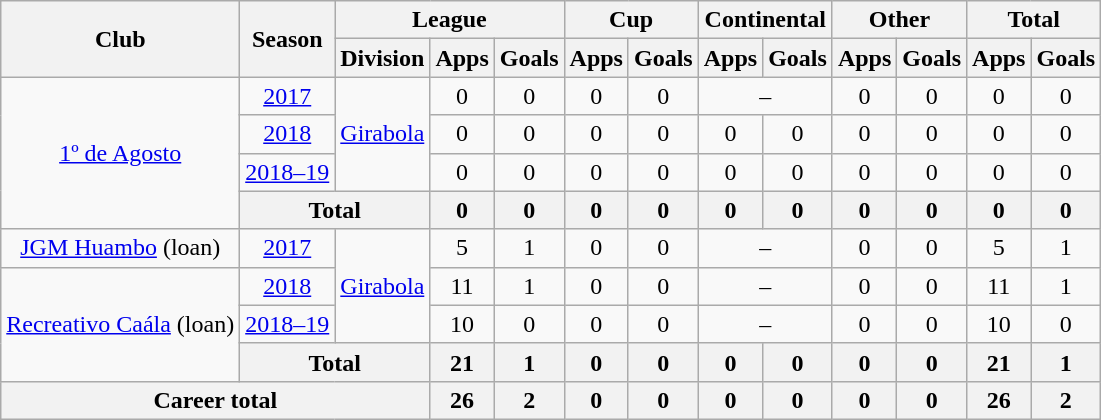<table class="wikitable" style="text-align: center">
<tr>
<th rowspan="2">Club</th>
<th rowspan="2">Season</th>
<th colspan="3">League</th>
<th colspan="2">Cup</th>
<th colspan="2">Continental</th>
<th colspan="2">Other</th>
<th colspan="2">Total</th>
</tr>
<tr>
<th>Division</th>
<th>Apps</th>
<th>Goals</th>
<th>Apps</th>
<th>Goals</th>
<th>Apps</th>
<th>Goals</th>
<th>Apps</th>
<th>Goals</th>
<th>Apps</th>
<th>Goals</th>
</tr>
<tr>
<td rowspan="4"><a href='#'>1º de Agosto</a></td>
<td><a href='#'>2017</a></td>
<td rowspan="3"><a href='#'>Girabola</a></td>
<td>0</td>
<td>0</td>
<td>0</td>
<td>0</td>
<td colspan="2">–</td>
<td>0</td>
<td>0</td>
<td>0</td>
<td>0</td>
</tr>
<tr>
<td><a href='#'>2018</a></td>
<td>0</td>
<td>0</td>
<td>0</td>
<td>0</td>
<td>0</td>
<td>0</td>
<td>0</td>
<td>0</td>
<td>0</td>
<td>0</td>
</tr>
<tr>
<td><a href='#'>2018–19</a></td>
<td>0</td>
<td>0</td>
<td>0</td>
<td>0</td>
<td>0</td>
<td>0</td>
<td>0</td>
<td>0</td>
<td>0</td>
<td>0</td>
</tr>
<tr>
<th colspan="2"><strong>Total</strong></th>
<th>0</th>
<th>0</th>
<th>0</th>
<th>0</th>
<th>0</th>
<th>0</th>
<th>0</th>
<th>0</th>
<th>0</th>
<th>0</th>
</tr>
<tr>
<td><a href='#'>JGM Huambo</a> (loan)</td>
<td><a href='#'>2017</a></td>
<td rowspan="3"><a href='#'>Girabola</a></td>
<td>5</td>
<td>1</td>
<td>0</td>
<td>0</td>
<td colspan="2">–</td>
<td>0</td>
<td>0</td>
<td>5</td>
<td>1</td>
</tr>
<tr>
<td rowspan="3"><a href='#'>Recreativo Caála</a> (loan)</td>
<td><a href='#'>2018</a></td>
<td>11</td>
<td>1</td>
<td>0</td>
<td>0</td>
<td colspan="2">–</td>
<td>0</td>
<td>0</td>
<td>11</td>
<td>1</td>
</tr>
<tr>
<td><a href='#'>2018–19</a></td>
<td>10</td>
<td>0</td>
<td>0</td>
<td>0</td>
<td colspan="2">–</td>
<td>0</td>
<td>0</td>
<td>10</td>
<td>0</td>
</tr>
<tr>
<th colspan="2"><strong>Total</strong></th>
<th>21</th>
<th>1</th>
<th>0</th>
<th>0</th>
<th>0</th>
<th>0</th>
<th>0</th>
<th>0</th>
<th>21</th>
<th>1</th>
</tr>
<tr>
<th colspan="3"><strong>Career total</strong></th>
<th>26</th>
<th>2</th>
<th>0</th>
<th>0</th>
<th>0</th>
<th>0</th>
<th>0</th>
<th>0</th>
<th>26</th>
<th>2</th>
</tr>
</table>
